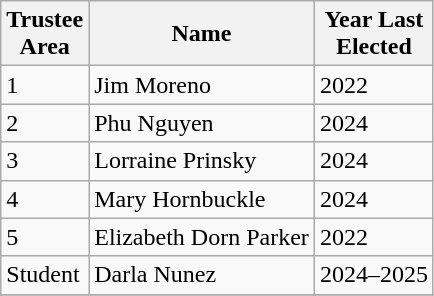<table class="wikitable">
<tr>
<th>Trustee<br>Area</th>
<th>Name</th>
<th>Year Last<br>Elected</th>
</tr>
<tr>
<td>1</td>
<td>Jim Moreno</td>
<td>2022</td>
</tr>
<tr>
<td>2</td>
<td>Phu Nguyen</td>
<td>2024</td>
</tr>
<tr>
<td>3</td>
<td>Lorraine Prinsky</td>
<td>2024</td>
</tr>
<tr>
<td>4</td>
<td>Mary Hornbuckle</td>
<td>2024</td>
</tr>
<tr>
<td>5</td>
<td>Elizabeth Dorn Parker</td>
<td>2022</td>
</tr>
<tr>
<td>Student</td>
<td>Darla Nunez</td>
<td>2024–2025</td>
</tr>
<tr>
</tr>
</table>
